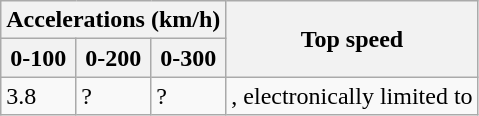<table class="wikitable">
<tr>
<th colspan=3>Accelerations (km/h)</th>
<th rowspan=2>Top speed</th>
</tr>
<tr>
<th>0-100</th>
<th>0-200</th>
<th>0-300</th>
</tr>
<tr>
<td>3.8</td>
<td>?</td>
<td>?</td>
<td>, electronically limited to </td>
</tr>
</table>
